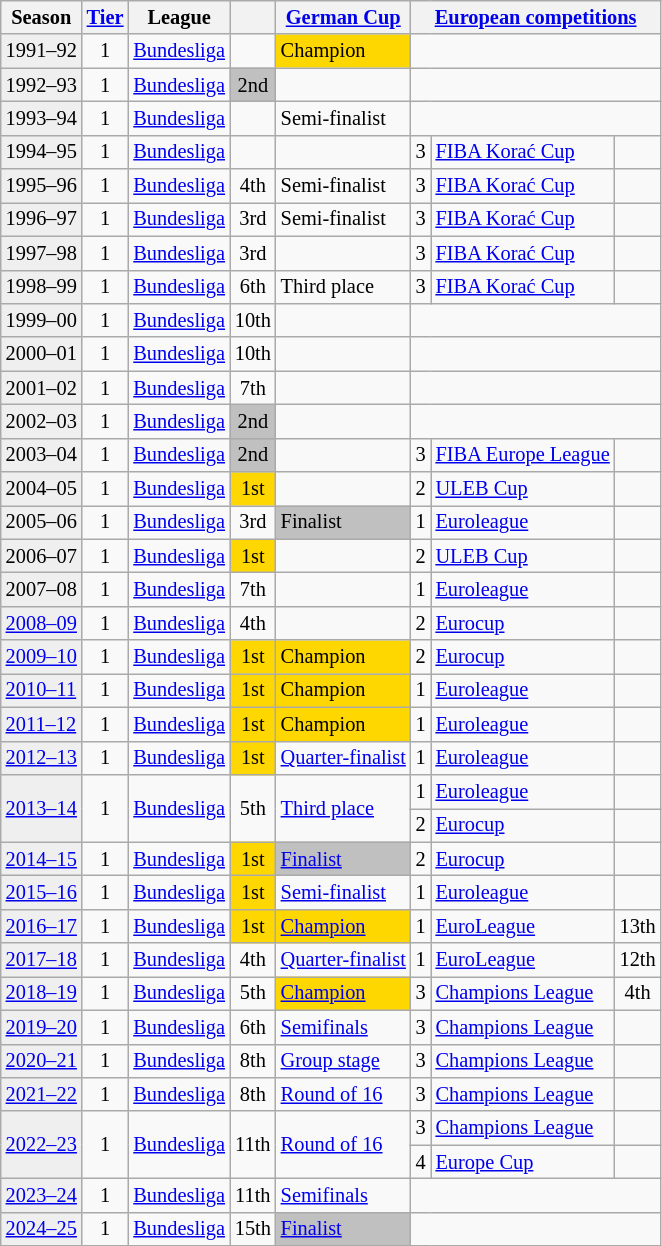<table class="wikitable" style="font-size:85%">
<tr>
<th>Season</th>
<th><a href='#'>Tier</a></th>
<th>League</th>
<th></th>
<th><a href='#'>German Cup</a></th>
<th colspan=3><a href='#'>European competitions</a></th>
</tr>
<tr>
<td style="background:#efefef;">1991–92</td>
<td style="text-align:center;">1</td>
<td><a href='#'>Bundesliga</a></td>
<td style="text-align:center;"></td>
<td style="background:gold">Champion</td>
<td colspan=3></td>
</tr>
<tr>
<td style="background:#efefef;">1992–93</td>
<td style="text-align:center;">1</td>
<td><a href='#'>Bundesliga</a></td>
<td style="background:silver; text-align:center;">2nd</td>
<td></td>
<td colspan=3></td>
</tr>
<tr>
<td style="background:#efefef;">1993–94</td>
<td style="text-align:center;">1</td>
<td><a href='#'>Bundesliga</a></td>
<td style="text-align:center;"></td>
<td>Semi-finalist</td>
<td colspan=3></td>
</tr>
<tr>
<td style="background:#efefef;">1994–95</td>
<td style="text-align:center;">1</td>
<td><a href='#'>Bundesliga</a></td>
<td style="text-align:center;"></td>
<td></td>
<td align=center>3</td>
<td><a href='#'>FIBA Korać Cup</a></td>
<td align=center></td>
</tr>
<tr>
<td style="background:#efefef;">1995–96</td>
<td style="text-align:center;">1</td>
<td><a href='#'>Bundesliga</a></td>
<td style="text-align:center;">4th</td>
<td>Semi-finalist</td>
<td align=center>3</td>
<td><a href='#'>FIBA Korać Cup</a></td>
<td align=center></td>
</tr>
<tr>
<td style="background:#efefef;">1996–97</td>
<td style="text-align:center;">1</td>
<td><a href='#'>Bundesliga</a></td>
<td style="text-align:center;">3rd</td>
<td>Semi-finalist</td>
<td align=center>3</td>
<td><a href='#'>FIBA Korać Cup</a></td>
<td align=center></td>
</tr>
<tr>
<td style="background:#efefef;">1997–98</td>
<td style="text-align:center;">1</td>
<td><a href='#'>Bundesliga</a></td>
<td style="text-align:center;">3rd</td>
<td></td>
<td align=center>3</td>
<td><a href='#'>FIBA Korać Cup</a></td>
<td align=center></td>
</tr>
<tr>
<td style="background:#efefef;">1998–99</td>
<td style="text-align:center;">1</td>
<td><a href='#'>Bundesliga</a></td>
<td style="text-align:center;">6th</td>
<td>Third place</td>
<td align=center>3</td>
<td><a href='#'>FIBA Korać Cup</a></td>
<td align=center></td>
</tr>
<tr>
<td style="background:#efefef;">1999–00</td>
<td style="text-align:center;">1</td>
<td><a href='#'>Bundesliga</a></td>
<td style="text-align:center;">10th</td>
<td></td>
<td colspan=3></td>
</tr>
<tr>
<td style="background:#efefef;">2000–01</td>
<td style="text-align:center;">1</td>
<td><a href='#'>Bundesliga</a></td>
<td style="text-align:center;">10th</td>
<td></td>
<td colspan=3></td>
</tr>
<tr>
<td style="background:#efefef;">2001–02</td>
<td style="text-align:center;">1</td>
<td><a href='#'>Bundesliga</a></td>
<td style="text-align:center;">7th</td>
<td></td>
<td colspan=3></td>
</tr>
<tr>
<td style="background:#efefef;">2002–03</td>
<td style="text-align:center;">1</td>
<td><a href='#'>Bundesliga</a></td>
<td style="background:silver; text-align:center;">2nd</td>
<td></td>
<td colspan=3></td>
</tr>
<tr>
<td style="background:#efefef;">2003–04</td>
<td style="text-align:center;">1</td>
<td><a href='#'>Bundesliga</a></td>
<td style="background:silver; text-align:center;">2nd</td>
<td></td>
<td align=center>3</td>
<td><a href='#'>FIBA Europe League</a></td>
<td align=center></td>
</tr>
<tr>
<td style="background:#efefef;">2004–05</td>
<td style="text-align:center;">1</td>
<td><a href='#'>Bundesliga</a></td>
<td style="background:gold; text-align:center;">1st</td>
<td></td>
<td align=center>2</td>
<td><a href='#'>ULEB Cup</a></td>
<td align=center></td>
</tr>
<tr>
<td style="background:#efefef;">2005–06</td>
<td style="text-align:center;">1</td>
<td><a href='#'>Bundesliga</a></td>
<td style="text-align:center;">3rd</td>
<td style="background:silver">Finalist</td>
<td align=center>1</td>
<td><a href='#'>Euroleague</a></td>
<td align=center></td>
</tr>
<tr>
<td style="background:#efefef;">2006–07</td>
<td style="text-align:center;">1</td>
<td><a href='#'>Bundesliga</a></td>
<td style="background:gold; text-align:center;">1st</td>
<td></td>
<td align=center>2</td>
<td><a href='#'>ULEB Cup</a></td>
<td align=center></td>
</tr>
<tr>
<td style="background:#efefef;">2007–08</td>
<td style="text-align:center;">1</td>
<td><a href='#'>Bundesliga</a></td>
<td style="text-align:center;">7th</td>
<td></td>
<td align=center>1</td>
<td><a href='#'>Euroleague</a></td>
<td align=center></td>
</tr>
<tr>
<td style="background:#efefef;"><a href='#'>2008–09</a></td>
<td style="text-align:center;">1</td>
<td><a href='#'>Bundesliga</a></td>
<td style="text-align:center;">4th</td>
<td></td>
<td align=center>2</td>
<td><a href='#'>Eurocup</a></td>
<td align=center></td>
</tr>
<tr>
<td style="background:#efefef;"><a href='#'>2009–10</a></td>
<td style="text-align:center;">1</td>
<td><a href='#'>Bundesliga</a></td>
<td style="text-align:center;" bgcolor=gold>1st</td>
<td style="background:gold">Champion</td>
<td align=center>2</td>
<td><a href='#'>Eurocup</a></td>
<td align=center></td>
</tr>
<tr>
<td style="background:#efefef;"><a href='#'>2010–11</a></td>
<td style="text-align:center;">1</td>
<td><a href='#'>Bundesliga</a></td>
<td style="background:gold; text-align:center;">1st</td>
<td style="background:gold">Champion</td>
<td align=center>1</td>
<td><a href='#'>Euroleague</a></td>
<td align=center></td>
</tr>
<tr>
<td style="background:#efefef;"><a href='#'>2011–12</a></td>
<td style="text-align:center;">1</td>
<td><a href='#'>Bundesliga</a></td>
<td style="background:gold; text-align:center;">1st</td>
<td style="background:gold">Champion</td>
<td align=center>1</td>
<td><a href='#'>Euroleague</a></td>
<td align=center></td>
</tr>
<tr>
<td style="background:#efefef;"><a href='#'>2012–13</a></td>
<td style="text-align:center;">1</td>
<td><a href='#'>Bundesliga</a></td>
<td style="background:gold; text-align:center;">1st</td>
<td><a href='#'>Quarter-finalist</a></td>
<td align=center>1</td>
<td><a href='#'>Euroleague</a></td>
<td align=center></td>
</tr>
<tr>
<td rowspan=2 style="background:#efefef;"><a href='#'>2013–14</a></td>
<td rowspan=2 style="text-align:center;">1</td>
<td rowspan=2><a href='#'>Bundesliga</a></td>
<td rowspan=2 style="text-align:center;">5th</td>
<td rowspan=2><a href='#'>Third place</a></td>
<td align=center>1</td>
<td><a href='#'>Euroleague</a></td>
<td align=center></td>
</tr>
<tr>
<td align=center>2</td>
<td><a href='#'>Eurocup</a></td>
<td align=center></td>
</tr>
<tr>
<td style="background:#efefef;"><a href='#'>2014–15</a></td>
<td align="center">1</td>
<td><a href='#'>Bundesliga</a></td>
<td style="background:gold; text-align:center;">1st</td>
<td style="background:silver"><a href='#'>Finalist</a></td>
<td align=center>2</td>
<td><a href='#'>Eurocup</a></td>
<td align=center></td>
</tr>
<tr>
<td style="background:#efefef;"><a href='#'>2015–16</a></td>
<td align="center">1</td>
<td><a href='#'>Bundesliga</a></td>
<td style="text-align:center; background:gold;">1st</td>
<td><a href='#'>Semi-finalist</a></td>
<td align=center>1</td>
<td><a href='#'>Euroleague</a></td>
<td align=center></td>
</tr>
<tr>
<td style="background:#efefef;"><a href='#'>2016–17</a></td>
<td align="center">1</td>
<td><a href='#'>Bundesliga</a></td>
<td style="text-align:center; background:gold;">1st</td>
<td style="background:gold"><a href='#'>Champion</a></td>
<td align=center>1</td>
<td><a href='#'>EuroLeague</a></td>
<td align=center>13th</td>
</tr>
<tr>
<td style="background:#efefef;"><a href='#'>2017–18</a></td>
<td align="center">1</td>
<td><a href='#'>Bundesliga</a></td>
<td style="text-align:center;">4th</td>
<td><a href='#'>Quarter-finalist</a></td>
<td align=center>1</td>
<td><a href='#'>EuroLeague</a></td>
<td align=center>12th</td>
</tr>
<tr>
<td style="background:#efefef;"><a href='#'>2018–19</a></td>
<td align="center">1</td>
<td><a href='#'>Bundesliga</a></td>
<td style="text-align:center;">5th</td>
<td style="background:gold"><a href='#'>Champion</a></td>
<td align=center>3</td>
<td><a href='#'>Champions League</a></td>
<td align=center>4th</td>
</tr>
<tr>
<td style="background:#efefef;"><a href='#'>2019–20</a></td>
<td align="center">1</td>
<td><a href='#'>Bundesliga</a></td>
<td align="center">6th</td>
<td><a href='#'>Semifinals</a></td>
<td align=center>3</td>
<td><a href='#'>Champions League</a></td>
<td align=center></td>
</tr>
<tr>
<td style="background:#efefef;"><a href='#'>2020–21</a></td>
<td align="center">1</td>
<td><a href='#'>Bundesliga</a></td>
<td align="center">8th</td>
<td><a href='#'>Group stage</a></td>
<td align=center>3</td>
<td><a href='#'>Champions League</a></td>
<td align=center></td>
</tr>
<tr>
<td style="background:#efefef;"><a href='#'>2021–22</a></td>
<td align="center">1</td>
<td><a href='#'>Bundesliga</a></td>
<td align="center">8th</td>
<td><a href='#'>Round of 16</a></td>
<td align=center>3</td>
<td><a href='#'>Champions League</a></td>
<td align=center></td>
</tr>
<tr>
<td rowspan=2 style="background:#efefef;"><a href='#'>2022–23</a></td>
<td rowspan=2 style="text-align:center;">1</td>
<td rowspan=2><a href='#'>Bundesliga</a></td>
<td rowspan=2 style="text-align:center;">11th</td>
<td rowspan=2><a href='#'>Round of 16</a></td>
<td align=center>3</td>
<td><a href='#'>Champions League</a></td>
<td align=center></td>
</tr>
<tr>
<td align=center>4</td>
<td><a href='#'>Europe Cup</a></td>
<td align=center></td>
</tr>
<tr>
<td style="background:#efefef;"><a href='#'>2023–24</a></td>
<td align="center">1</td>
<td><a href='#'>Bundesliga</a></td>
<td align="center">11th</td>
<td><a href='#'>Semifinals</a></td>
<td colspan=3></td>
</tr>
<tr>
<td style="background:#efefef;"><a href='#'>2024–25</a></td>
<td align="center">1</td>
<td><a href='#'>Bundesliga</a></td>
<td align="center">15th</td>
<td style="background:silver"><a href='#'>Finalist</a></td>
<td colspan=3></td>
</tr>
</table>
